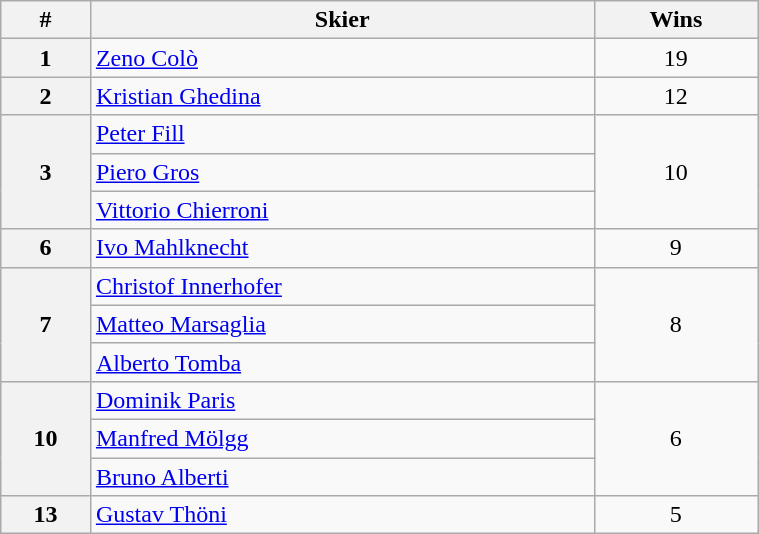<table class="wikitable" width=40% style="font-size:100%; text-align:center;">
<tr>
<th>#</th>
<th>Skier</th>
<th>Wins</th>
</tr>
<tr>
<th>1</th>
<td align=left><a href='#'>Zeno Colò</a></td>
<td>19</td>
</tr>
<tr>
<th>2</th>
<td align=left><a href='#'>Kristian Ghedina</a></td>
<td>12</td>
</tr>
<tr>
<th rowspan=3>3</th>
<td align=left><a href='#'>Peter Fill</a></td>
<td rowspan=3>10</td>
</tr>
<tr>
<td align=left><a href='#'>Piero Gros</a></td>
</tr>
<tr>
<td align=left><a href='#'>Vittorio Chierroni</a></td>
</tr>
<tr>
<th>6</th>
<td align=left><a href='#'>Ivo Mahlknecht</a></td>
<td>9</td>
</tr>
<tr>
<th rowspan=3>7</th>
<td align=left><a href='#'>Christof Innerhofer</a></td>
<td rowspan=3>8</td>
</tr>
<tr>
<td align=left><a href='#'>Matteo Marsaglia</a></td>
</tr>
<tr>
<td align=left><a href='#'>Alberto Tomba</a></td>
</tr>
<tr>
<th rowspan=3>10</th>
<td align=left><a href='#'>Dominik Paris</a></td>
<td rowspan=3>6</td>
</tr>
<tr>
<td align=left><a href='#'>Manfred Mölgg</a></td>
</tr>
<tr>
<td align=left><a href='#'>Bruno Alberti</a></td>
</tr>
<tr>
<th>13</th>
<td align=left><a href='#'>Gustav Thöni</a></td>
<td>5</td>
</tr>
</table>
